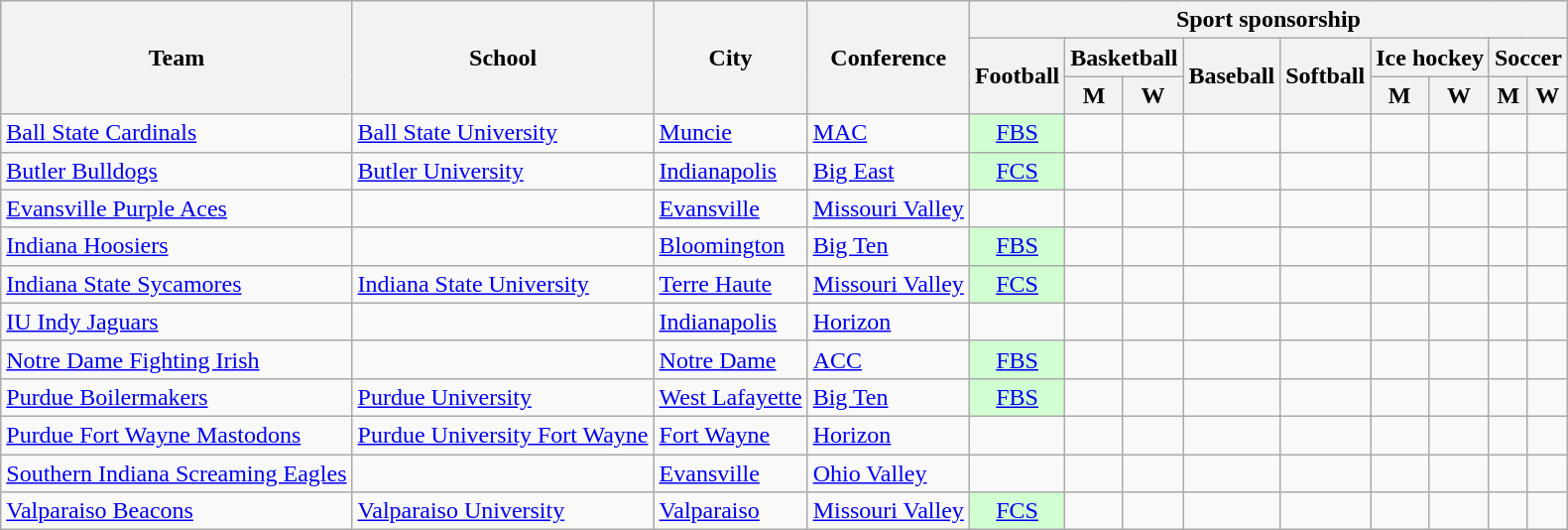<table class="sortable wikitable">
<tr>
<th rowspan=3>Team</th>
<th rowspan=3>School</th>
<th rowspan=3>City</th>
<th rowspan=3>Conference</th>
<th colspan=9>Sport sponsorship</th>
</tr>
<tr>
<th rowspan=2>Football</th>
<th colspan=2>Basketball</th>
<th rowspan=2>Baseball</th>
<th rowspan=2>Softball</th>
<th colspan=2>Ice hockey</th>
<th colspan=2>Soccer</th>
</tr>
<tr>
<th>M</th>
<th>W</th>
<th>M</th>
<th>W</th>
<th>M</th>
<th>W</th>
</tr>
<tr>
<td><a href='#'>Ball State Cardinals</a></td>
<td><a href='#'>Ball State University</a></td>
<td><a href='#'>Muncie</a></td>
<td><a href='#'>MAC</a></td>
<td style="background:#D2FFD2; text-align:center"><a href='#'>FBS</a></td>
<td></td>
<td></td>
<td></td>
<td></td>
<td></td>
<td></td>
<td></td>
<td></td>
</tr>
<tr>
<td><a href='#'>Butler Bulldogs</a></td>
<td><a href='#'>Butler University</a></td>
<td><a href='#'>Indianapolis</a></td>
<td><a href='#'>Big East</a></td>
<td style="background:#D2FFD2; text-align:center"><a href='#'>FCS</a> </td>
<td></td>
<td></td>
<td></td>
<td></td>
<td></td>
<td></td>
<td></td>
<td></td>
</tr>
<tr>
<td><a href='#'>Evansville Purple Aces</a></td>
<td></td>
<td><a href='#'>Evansville</a></td>
<td><a href='#'>Missouri Valley</a></td>
<td></td>
<td></td>
<td></td>
<td></td>
<td></td>
<td></td>
<td></td>
<td></td>
<td></td>
</tr>
<tr>
<td><a href='#'>Indiana Hoosiers</a></td>
<td></td>
<td><a href='#'>Bloomington</a></td>
<td><a href='#'>Big Ten</a></td>
<td style="background:#D2FFD2; text-align:center"><a href='#'>FBS</a></td>
<td></td>
<td></td>
<td></td>
<td></td>
<td></td>
<td></td>
<td></td>
<td></td>
</tr>
<tr>
<td><a href='#'>Indiana State Sycamores</a></td>
<td><a href='#'>Indiana State University</a></td>
<td><a href='#'>Terre Haute</a></td>
<td><a href='#'>Missouri Valley</a></td>
<td style="background:#D2FFD2; text-align:center"><a href='#'>FCS</a> </td>
<td></td>
<td></td>
<td></td>
<td></td>
<td></td>
<td></td>
<td></td>
<td></td>
</tr>
<tr>
<td><a href='#'>IU Indy Jaguars</a></td>
<td></td>
<td><a href='#'>Indianapolis</a></td>
<td><a href='#'>Horizon</a></td>
<td></td>
<td></td>
<td></td>
<td></td>
<td></td>
<td></td>
<td></td>
<td></td>
<td></td>
</tr>
<tr>
<td><a href='#'>Notre Dame Fighting Irish</a></td>
<td></td>
<td><a href='#'>Notre Dame</a></td>
<td><a href='#'>ACC</a></td>
<td style="background:#D2FFD2; text-align:center"><a href='#'>FBS</a> </td>
<td></td>
<td></td>
<td></td>
<td></td>
<td> </td>
<td></td>
<td></td>
<td></td>
</tr>
<tr>
<td><a href='#'>Purdue Boilermakers</a></td>
<td><a href='#'>Purdue University</a></td>
<td><a href='#'>West Lafayette</a></td>
<td><a href='#'>Big Ten</a></td>
<td style="background:#D2FFD2; text-align:center"><a href='#'>FBS</a></td>
<td></td>
<td></td>
<td></td>
<td></td>
<td></td>
<td></td>
<td></td>
<td></td>
</tr>
<tr>
<td><a href='#'>Purdue Fort Wayne Mastodons</a></td>
<td><a href='#'>Purdue University Fort Wayne</a></td>
<td><a href='#'>Fort Wayne</a></td>
<td><a href='#'>Horizon</a></td>
<td></td>
<td></td>
<td></td>
<td></td>
<td></td>
<td></td>
<td></td>
<td></td>
<td></td>
</tr>
<tr>
<td><a href='#'>Southern Indiana Screaming Eagles</a></td>
<td></td>
<td><a href='#'>Evansville</a></td>
<td><a href='#'>Ohio Valley</a> </td>
<td></td>
<td></td>
<td></td>
<td></td>
<td></td>
<td></td>
<td></td>
<td></td>
<td></td>
</tr>
<tr>
<td><a href='#'>Valparaiso Beacons</a></td>
<td><a href='#'>Valparaiso University</a></td>
<td><a href='#'>Valparaiso</a></td>
<td><a href='#'>Missouri Valley</a></td>
<td style="background:#D2FFD2; text-align:center"><a href='#'>FCS</a> </td>
<td></td>
<td></td>
<td></td>
<td></td>
<td></td>
<td></td>
<td></td>
<td></td>
</tr>
</table>
